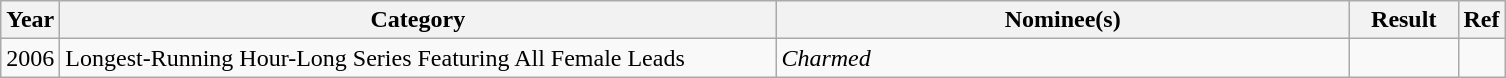<table class="wikitable">
<tr>
<th>Year</th>
<th width=470>Category</th>
<th width=375>Nominee(s)</th>
<th width=65>Result</th>
<th>Ref</th>
</tr>
<tr>
<td>2006</td>
<td>Longest-Running Hour-Long Series Featuring All Female Leads</td>
<td><em>Charmed</em></td>
<td></td>
<td></td>
</tr>
</table>
